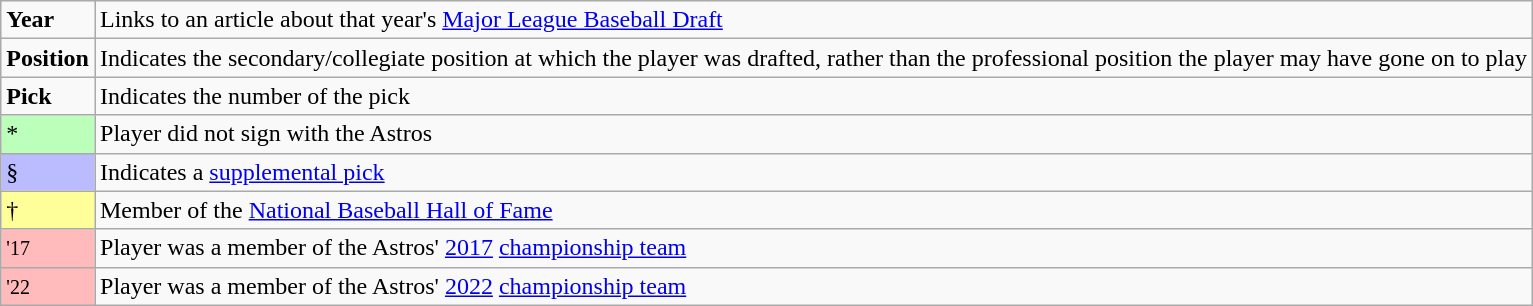<table class="wikitable" border="1">
<tr>
<td><strong>Year</strong></td>
<td>Links to an article about that year's <a href='#'>Major League Baseball Draft</a></td>
</tr>
<tr>
<td><strong>Position</strong></td>
<td>Indicates the secondary/collegiate position at which the player was drafted, rather than the professional position the player may have gone on to play</td>
</tr>
<tr>
<td><strong>Pick</strong></td>
<td>Indicates the number of the pick</td>
</tr>
<tr>
<td bgcolor="#bbffbb">*</td>
<td>Player did not sign with the Astros</td>
</tr>
<tr>
<td bgcolor="#bbbbff">§</td>
<td>Indicates a <a href='#'>supplemental pick</a></td>
</tr>
<tr>
<td style="background:#ff9;">†</td>
<td>Member of the <a href='#'>National Baseball Hall of Fame</a></td>
</tr>
<tr>
<td bgcolor="#ffbbbb"><small>'17</small></td>
<td>Player was a member of the Astros' <a href='#'>2017</a> <a href='#'>championship team</a></td>
</tr>
<tr>
<td bgcolor="#ffbbbb"><small>'22</small></td>
<td>Player was a member of the Astros' <a href='#'>2022</a> <a href='#'>championship team</a></td>
</tr>
</table>
